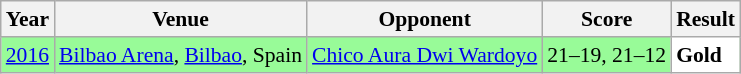<table class="sortable wikitable" style="font-size: 90%;">
<tr>
<th>Year</th>
<th>Venue</th>
<th>Opponent</th>
<th>Score</th>
<th>Result</th>
</tr>
<tr style="background:#98FB98">
<td align="center"><a href='#'>2016</a></td>
<td align="left"><a href='#'>Bilbao Arena</a>, <a href='#'>Bilbao</a>, Spain</td>
<td align="left"> <a href='#'>Chico Aura Dwi Wardoyo</a></td>
<td align="left">21–19, 21–12</td>
<td style="text-align:left; background:white"> <strong>Gold</strong></td>
</tr>
</table>
